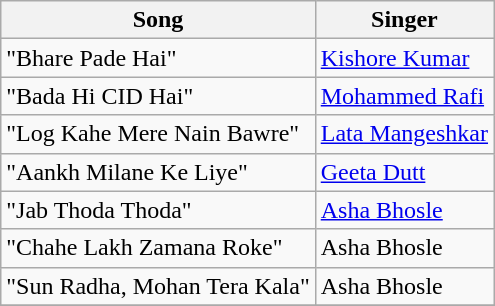<table class="wikitable">
<tr>
<th>Song</th>
<th>Singer</th>
</tr>
<tr>
<td>"Bhare Pade Hai"</td>
<td><a href='#'>Kishore Kumar</a></td>
</tr>
<tr>
<td>"Bada Hi CID Hai"</td>
<td><a href='#'>Mohammed Rafi</a></td>
</tr>
<tr>
<td>"Log Kahe Mere Nain Bawre"</td>
<td><a href='#'>Lata Mangeshkar</a></td>
</tr>
<tr>
<td>"Aankh Milane Ke Liye"</td>
<td><a href='#'>Geeta Dutt</a></td>
</tr>
<tr>
<td>"Jab Thoda Thoda"</td>
<td><a href='#'>Asha Bhosle</a></td>
</tr>
<tr>
<td>"Chahe Lakh Zamana Roke"</td>
<td>Asha Bhosle</td>
</tr>
<tr>
<td>"Sun Radha, Mohan Tera Kala"</td>
<td>Asha Bhosle</td>
</tr>
<tr>
</tr>
</table>
